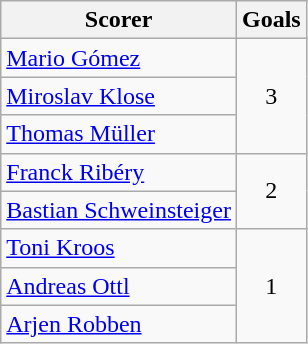<table class="wikitable">
<tr>
<th>Scorer</th>
<th>Goals</th>
</tr>
<tr>
<td> <a href='#'>Mario Gómez</a></td>
<td rowspan="3" style="text-align:center;">3</td>
</tr>
<tr>
<td> <a href='#'>Miroslav Klose</a></td>
</tr>
<tr>
<td> <a href='#'>Thomas Müller</a></td>
</tr>
<tr>
<td> <a href='#'>Franck Ribéry</a></td>
<td rowspan="2" style="text-align:center;">2</td>
</tr>
<tr>
<td> <a href='#'>Bastian Schweinsteiger</a></td>
</tr>
<tr>
<td> <a href='#'>Toni Kroos</a></td>
<td rowspan="3" style="text-align:center;">1</td>
</tr>
<tr>
<td> <a href='#'>Andreas Ottl</a></td>
</tr>
<tr>
<td> <a href='#'>Arjen Robben</a></td>
</tr>
</table>
